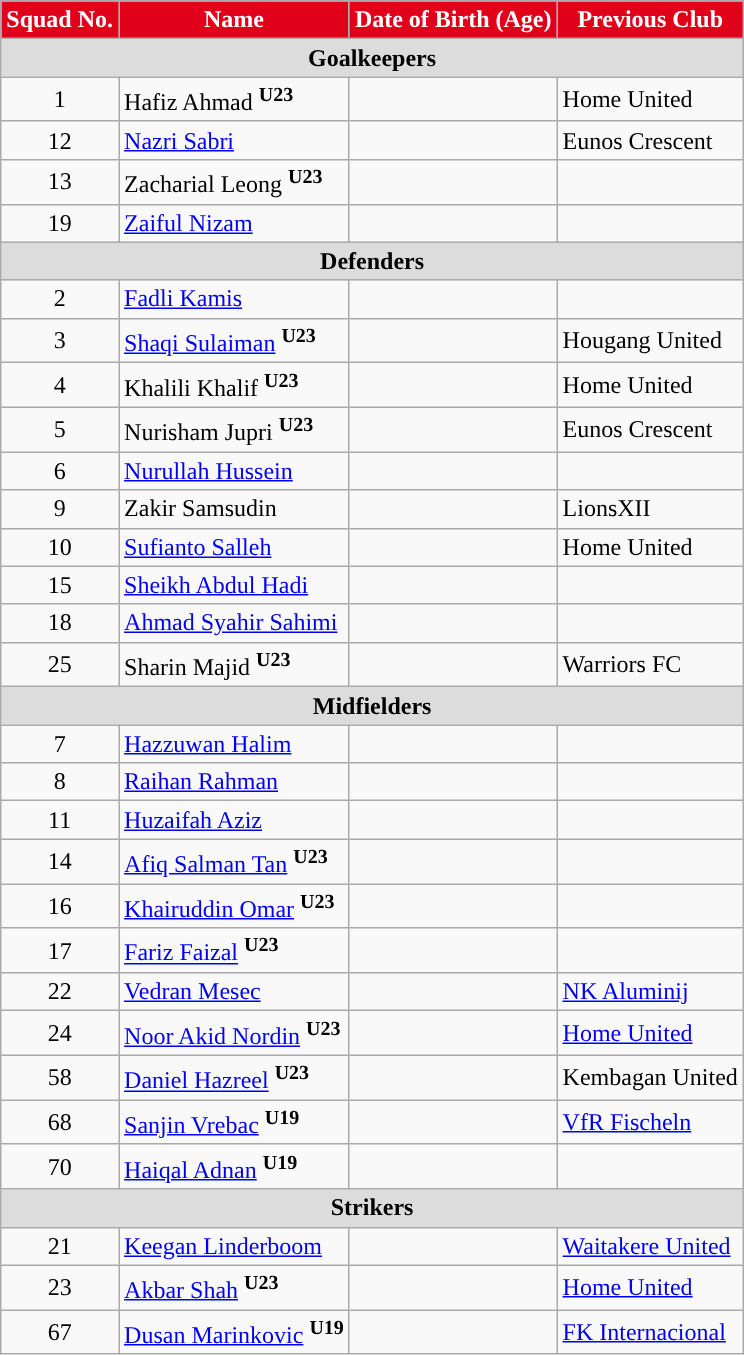<table class="wikitable" font-size:100%; width:70%;">
<tr>
<th style="background:#e1001a; color:white; text-align:center;">Squad No.</th>
<th style="background:#e1001a; color:white; text-align:center;">Name</th>
<th style="background:#e1001a; color:white; text-align:center;">Date of Birth (Age)</th>
<th style="background:#e1001a; color:white; text-align:center;">Previous Club</th>
</tr>
<tr>
<th colspan="4" style="background:#dcdcdc; text-align:center">Goalkeepers</th>
</tr>
<tr>
<td style="text-align:center;">1</td>
<td>Hafiz Ahmad <sup><strong>U23</strong></sup></td>
<td style="text-align:center;"></td>
<td>Home United</td>
</tr>
<tr>
<td style="text-align:center;">12</td>
<td><a href='#'>Nazri Sabri</a></td>
<td style="text-align:center;"></td>
<td>Eunos Crescent</td>
</tr>
<tr>
<td style="text-align:center;">13</td>
<td>Zacharial Leong <sup><strong>U23</strong></sup></td>
<td style="text-align:center;"></td>
<td></td>
</tr>
<tr>
<td style="text-align:center;">19</td>
<td><a href='#'>Zaiful Nizam</a></td>
<td style="text-align:center;"></td>
<td></td>
</tr>
<tr>
<th colspan="4" style="background:#dcdcdc; text-align:center">Defenders</th>
</tr>
<tr>
<td style="text-align:center;">2</td>
<td><a href='#'>Fadli Kamis</a></td>
<td style="text-align:center;"></td>
<td></td>
</tr>
<tr>
<td style="text-align:center;">3</td>
<td><a href='#'>Shaqi Sulaiman</a> <sup><strong>U23</strong></sup></td>
<td style="text-align:center;"></td>
<td>Hougang United</td>
</tr>
<tr>
<td style="text-align:center;">4</td>
<td>Khalili Khalif <sup><strong>U23</strong></sup></td>
<td style="text-align:center;"></td>
<td>Home United</td>
</tr>
<tr>
<td style="text-align:center;">5</td>
<td>Nurisham Jupri <sup><strong>U23</strong></sup></td>
<td style="text-align:center;"></td>
<td>Eunos Crescent</td>
</tr>
<tr>
<td style="text-align:center;">6</td>
<td><a href='#'>Nurullah Hussein</a></td>
<td style="text-align:center;"></td>
<td></td>
</tr>
<tr>
<td style="text-align:center;">9</td>
<td>Zakir Samsudin</td>
<td style="text-align:center;"></td>
<td>LionsXII</td>
</tr>
<tr>
<td style="text-align:center;">10</td>
<td><a href='#'>Sufianto Salleh</a></td>
<td style="text-align:center;"></td>
<td>Home United</td>
</tr>
<tr>
<td style="text-align:center;">15</td>
<td><a href='#'>Sheikh Abdul Hadi</a></td>
<td style="text-align:center;"></td>
<td></td>
</tr>
<tr>
<td style="text-align:center;">18</td>
<td><a href='#'>Ahmad Syahir Sahimi</a></td>
<td style="text-align:center;"></td>
<td></td>
</tr>
<tr>
<td style="text-align:center;">25</td>
<td>Sharin Majid <sup><strong>U23</strong></sup></td>
<td style="text-align:center;"></td>
<td>Warriors FC</td>
</tr>
<tr>
<th colspan="4" style="background:#dcdcdc; text-align:center">Midfielders</th>
</tr>
<tr>
<td style="text-align:center;">7</td>
<td><a href='#'>Hazzuwan Halim</a></td>
<td style="text-align:center;"></td>
<td></td>
</tr>
<tr>
<td style="text-align:center;">8</td>
<td><a href='#'>Raihan Rahman</a></td>
<td style="text-align:center;"></td>
<td></td>
</tr>
<tr>
<td style="text-align:center;">11</td>
<td><a href='#'>Huzaifah Aziz</a></td>
<td style="text-align:center;"></td>
<td></td>
</tr>
<tr>
<td style="text-align:center;">14</td>
<td><a href='#'>Afiq Salman Tan</a> <sup><strong>U23</strong></sup></td>
<td style="text-align:center;"></td>
<td></td>
</tr>
<tr>
<td style="text-align:center;">16</td>
<td><a href='#'>Khairuddin Omar</a> <sup><strong>U23</strong></sup></td>
<td style="text-align:center;"></td>
<td></td>
</tr>
<tr>
<td style="text-align:center;">17</td>
<td><a href='#'>Fariz Faizal</a> <sup><strong>U23</strong></sup></td>
<td style="text-align:center;"></td>
<td></td>
</tr>
<tr>
<td style="text-align:center;">22</td>
<td> <a href='#'>Vedran Mesec</a></td>
<td style="text-align:center;"></td>
<td> <a href='#'>NK Aluminij</a></td>
</tr>
<tr>
<td style="text-align:center;">24</td>
<td><a href='#'>Noor Akid Nordin</a> <sup><strong>U23</strong></sup></td>
<td style="text-align:center;"></td>
<td><a href='#'>Home United</a></td>
</tr>
<tr>
<td style="text-align:center;">58</td>
<td><a href='#'>Daniel Hazreel</a> <sup><strong>U23</strong></sup></td>
<td style="text-align:center;"></td>
<td>Kembagan United</td>
</tr>
<tr>
<td style="text-align:center;">68</td>
<td> <a href='#'>Sanjin Vrebac</a> <sup><strong>U19</strong></sup></td>
<td style="text-align:center;"></td>
<td> <a href='#'>VfR Fischeln</a></td>
</tr>
<tr>
<td style="text-align:center;">70</td>
<td><a href='#'>Haiqal Adnan</a> <sup><strong>U19</strong></sup></td>
<td style="text-align:center;"></td>
<td></td>
</tr>
<tr>
<th colspan="4" style="background:#dcdcdc; text-align:center">Strikers</th>
</tr>
<tr>
<td style="text-align:center;">21</td>
<td> <a href='#'>Keegan Linderboom</a></td>
<td style="text-align:center;"></td>
<td> <a href='#'>Waitakere United</a></td>
</tr>
<tr>
<td style="text-align:center;">23</td>
<td><a href='#'>Akbar Shah</a> <sup><strong>U23</strong></sup></td>
<td style="text-align:center;"></td>
<td><a href='#'>Home United</a></td>
</tr>
<tr>
<td style="text-align:center;">67</td>
<td> <a href='#'>Dusan Marinkovic</a> <sup><strong>U19</strong></sup></td>
<td style="text-align:center;"></td>
<td> <a href='#'>FK Internacional</a></td>
</tr>
</table>
